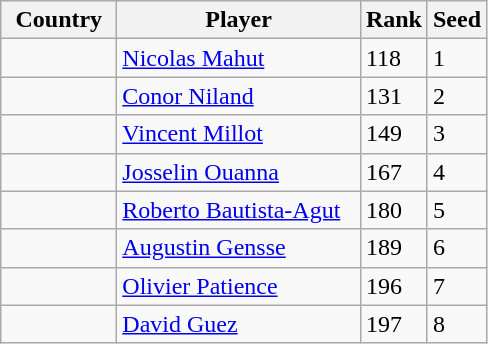<table class="sortable wikitable">
<tr>
<th width="70">Country</th>
<th width="155">Player</th>
<th>Rank</th>
<th>Seed</th>
</tr>
<tr>
<td></td>
<td><a href='#'>Nicolas Mahut</a></td>
<td>118</td>
<td>1</td>
</tr>
<tr>
<td></td>
<td><a href='#'>Conor Niland</a></td>
<td>131</td>
<td>2</td>
</tr>
<tr>
<td></td>
<td><a href='#'>Vincent Millot</a></td>
<td>149</td>
<td>3</td>
</tr>
<tr>
<td></td>
<td><a href='#'>Josselin Ouanna</a></td>
<td>167</td>
<td>4</td>
</tr>
<tr>
<td></td>
<td><a href='#'>Roberto Bautista-Agut</a></td>
<td>180</td>
<td>5</td>
</tr>
<tr>
<td></td>
<td><a href='#'>Augustin Gensse</a></td>
<td>189</td>
<td>6</td>
</tr>
<tr>
<td></td>
<td><a href='#'>Olivier Patience</a></td>
<td>196</td>
<td>7</td>
</tr>
<tr>
<td></td>
<td><a href='#'>David Guez</a></td>
<td>197</td>
<td>8</td>
</tr>
</table>
